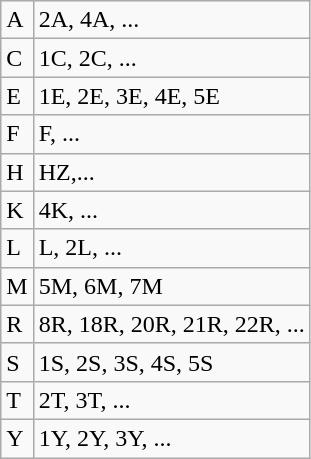<table class="wikitable">
<tr>
<td>A</td>
<td>2A, 4A, ...</td>
</tr>
<tr>
<td>C</td>
<td>1C, 2C, ...</td>
</tr>
<tr>
<td>E</td>
<td>1E, 2E, 3E, 4E, 5E</td>
</tr>
<tr>
<td>F</td>
<td>F, ...</td>
</tr>
<tr>
<td>H</td>
<td>HZ,...</td>
</tr>
<tr>
<td>K</td>
<td>4K, ...</td>
</tr>
<tr>
<td>L</td>
<td>L, 2L, ...</td>
</tr>
<tr>
<td>M</td>
<td>5M, 6M, 7M</td>
</tr>
<tr>
<td>R</td>
<td>8R, 18R, 20R, 21R, 22R, ...</td>
</tr>
<tr>
<td>S</td>
<td>1S, 2S, 3S, 4S, 5S</td>
</tr>
<tr>
<td>T</td>
<td>2T, 3T, ...</td>
</tr>
<tr>
<td>Y</td>
<td>1Y, 2Y, 3Y, ...</td>
</tr>
</table>
